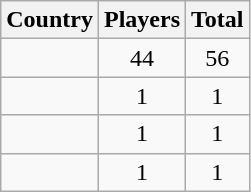<table class="sortable wikitable" style="text-align: center">
<tr>
<th>Country</th>
<th>Players</th>
<th>Total</th>
</tr>
<tr>
<td align=left></td>
<td>44</td>
<td>56</td>
</tr>
<tr>
<td align=left></td>
<td>1</td>
<td>1</td>
</tr>
<tr>
<td align=left></td>
<td>1</td>
<td>1</td>
</tr>
<tr>
<td align=left></td>
<td>1</td>
<td>1</td>
</tr>
</table>
